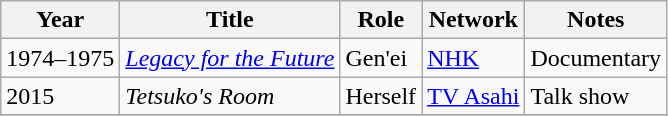<table class="wikitable sortable">
<tr>
<th>Year</th>
<th>Title</th>
<th>Role</th>
<th>Network</th>
<th class="unsortable">Notes</th>
</tr>
<tr>
<td>1974–1975</td>
<td><em><a href='#'>Legacy for the Future</a></em></td>
<td>Gen'ei</td>
<td><a href='#'>NHK</a></td>
<td>Documentary</td>
</tr>
<tr>
<td>2015</td>
<td><em>Tetsuko's Room</em></td>
<td>Herself</td>
<td><a href='#'>TV Asahi</a></td>
<td>Talk show</td>
</tr>
<tr>
</tr>
</table>
